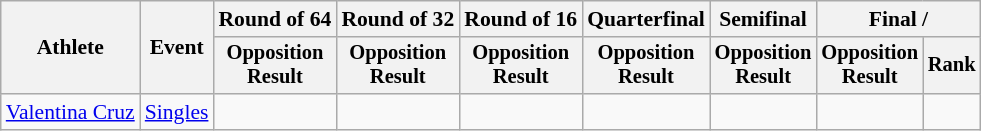<table class=wikitable style=font-size:90%;text-align:center>
<tr>
<th rowspan=2>Athlete</th>
<th rowspan=2>Event</th>
<th>Round of 64</th>
<th>Round of 32</th>
<th>Round of 16</th>
<th>Quarterfinal</th>
<th>Semifinal</th>
<th colspan=2>Final / </th>
</tr>
<tr style=font-size:95%>
<th>Opposition<br>Result</th>
<th>Opposition<br>Result</th>
<th>Opposition<br>Result</th>
<th>Opposition<br>Result</th>
<th>Opposition<br>Result</th>
<th>Opposition<br>Result</th>
<th>Rank</th>
</tr>
<tr>
<td align=left><a href='#'>Valentina Cruz</a></td>
<td align=left><a href='#'>Singles</a></td>
<td></td>
<td></td>
<td></td>
<td></td>
<td></td>
<td></td>
<td></td>
</tr>
</table>
